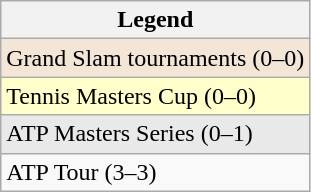<table class="wikitable">
<tr>
<th>Legend</th>
</tr>
<tr style="background:#f3e6d7;">
<td>Grand Slam tournaments (0–0)</td>
</tr>
<tr style="background:#ffc;">
<td>Tennis Masters Cup (0–0)</td>
</tr>
<tr style="background:#e9e9e9;">
<td>ATP Masters Series (0–1)</td>
</tr>
<tr>
<td>ATP Tour (3–3)</td>
</tr>
</table>
